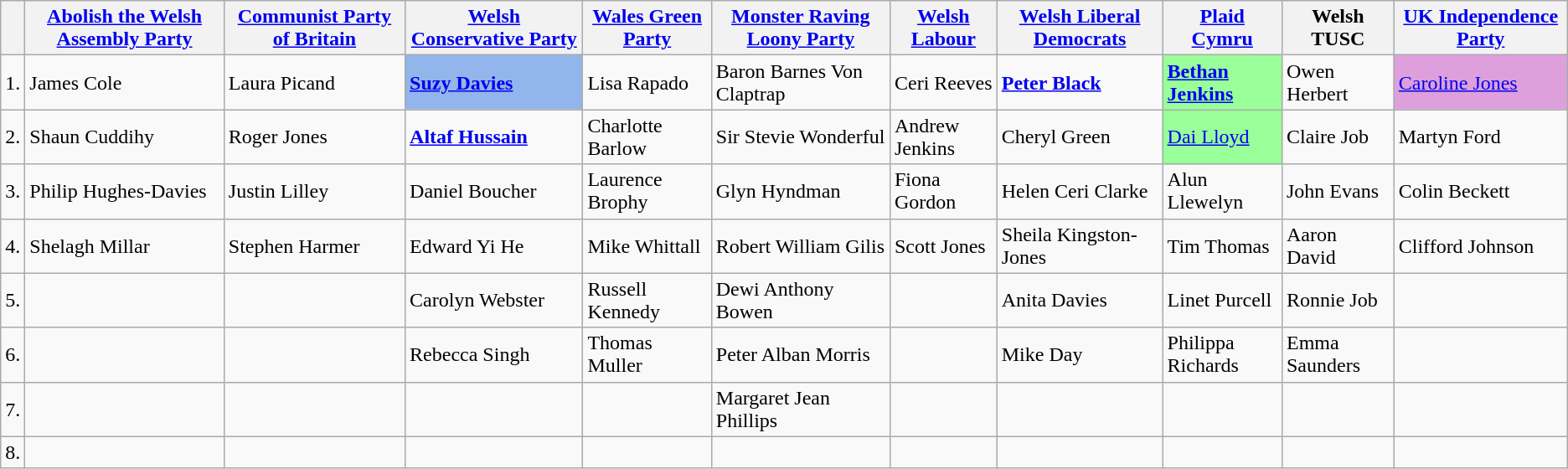<table class="wikitable">
<tr>
<th></th>
<th><a href='#'>Abolish the Welsh Assembly Party</a></th>
<th><a href='#'>Communist Party of Britain</a></th>
<th><a href='#'>Welsh Conservative Party</a></th>
<th><a href='#'>Wales Green Party</a></th>
<th><a href='#'>Monster Raving Loony Party</a></th>
<th><a href='#'>Welsh Labour</a></th>
<th><a href='#'>Welsh Liberal Democrats</a></th>
<th><a href='#'>Plaid Cymru</a></th>
<th>Welsh TUSC</th>
<th><a href='#'>UK Independence Party</a></th>
</tr>
<tr>
<td>1.</td>
<td>James Cole</td>
<td>Laura Picand</td>
<td style="background: #92B5EB"><strong><a href='#'>Suzy Davies</a></strong></td>
<td>Lisa Rapado</td>
<td>Baron Barnes Von Claptrap</td>
<td>Ceri Reeves</td>
<td><strong><a href='#'>Peter Black</a></strong></td>
<td style="background:#9f9;"><strong><a href='#'>Bethan Jenkins</a></strong></td>
<td>Owen Herbert</td>
<td style="background:plum;"><a href='#'>Caroline Jones</a></td>
</tr>
<tr>
<td>2.</td>
<td>Shaun Cuddihy</td>
<td>Roger Jones</td>
<td><strong><a href='#'>Altaf Hussain</a></strong></td>
<td>Charlotte Barlow</td>
<td>Sir Stevie Wonderful</td>
<td>Andrew Jenkins</td>
<td>Cheryl Green</td>
<td style="background:#9f9;"><a href='#'>Dai Lloyd</a></td>
<td>Claire Job</td>
<td>Martyn Ford</td>
</tr>
<tr>
<td>3.</td>
<td>Philip Hughes-Davies</td>
<td>Justin Lilley</td>
<td>Daniel Boucher</td>
<td>Laurence Brophy</td>
<td>Glyn Hyndman</td>
<td>Fiona Gordon</td>
<td>Helen Ceri Clarke</td>
<td>Alun Llewelyn</td>
<td>John Evans</td>
<td>Colin Beckett</td>
</tr>
<tr>
<td>4.</td>
<td>Shelagh Millar</td>
<td>Stephen Harmer</td>
<td>Edward Yi He</td>
<td>Mike Whittall</td>
<td>Robert William Gilis</td>
<td>Scott Jones</td>
<td>Sheila Kingston-Jones</td>
<td>Tim Thomas</td>
<td>Aaron David</td>
<td>Clifford Johnson</td>
</tr>
<tr>
<td>5.</td>
<td></td>
<td></td>
<td>Carolyn Webster</td>
<td>Russell Kennedy</td>
<td>Dewi Anthony Bowen</td>
<td></td>
<td>Anita Davies</td>
<td>Linet Purcell</td>
<td>Ronnie Job</td>
<td></td>
</tr>
<tr>
<td>6.</td>
<td></td>
<td></td>
<td>Rebecca Singh</td>
<td>Thomas Muller</td>
<td>Peter Alban Morris</td>
<td></td>
<td>Mike Day</td>
<td>Philippa Richards</td>
<td>Emma Saunders</td>
<td></td>
</tr>
<tr>
<td>7.</td>
<td></td>
<td></td>
<td></td>
<td></td>
<td>Margaret Jean Phillips</td>
<td></td>
<td></td>
<td></td>
<td></td>
<td></td>
</tr>
<tr>
<td>8.</td>
<td></td>
<td></td>
<td></td>
<td></td>
<td></td>
<td></td>
<td></td>
<td></td>
<td></td>
<td></td>
</tr>
</table>
